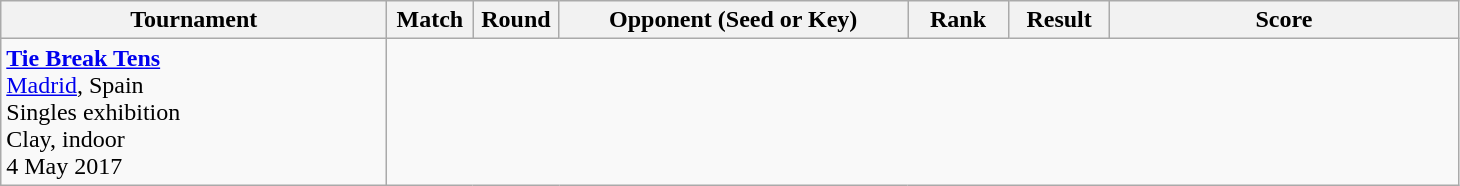<table class="wikitable">
<tr>
<th style="width:250px;">Tournament</th>
<th style="width:50px;">Match</th>
<th style="width:50px;">Round</th>
<th style="width:225px;">Opponent (Seed or Key)</th>
<th style="width:60px;">Rank</th>
<th style="width:60px;">Result</th>
<th style="width:225px;">Score</th>
</tr>
<tr>
<td rowspan="2" style="text-align:left; vertical-align:top;"><strong><a href='#'>Tie Break Tens</a></strong><br> <a href='#'>Madrid</a>, Spain<br>Singles exhibition<br>Clay, indoor<br>4 May 2017<br></td>
</tr>
</table>
